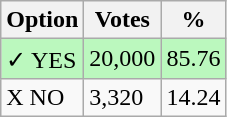<table class="wikitable">
<tr>
<th>Option</th>
<th>Votes</th>
<th>%</th>
</tr>
<tr>
<td style=background:#bbf8be>✓ YES</td>
<td style=background:#bbf8be>20,000</td>
<td style=background:#bbf8be>85.76</td>
</tr>
<tr>
<td>X NO</td>
<td>3,320</td>
<td>14.24</td>
</tr>
</table>
